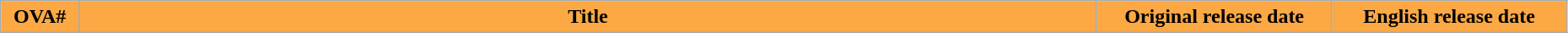<table class="wikitable" width="98%" style="background: #FFF;">
<tr>
<th style="background: #FCA845;" width="5%">OVA#</th>
<th style="background: #FCA845;">Title</th>
<th style="background: #FCA845;" width="15%">Original release date</th>
<th style="background: #FCA845;" width="15%">English release date<br>


</th>
</tr>
</table>
